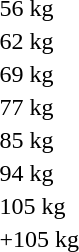<table>
<tr>
<td>56 kg</td>
<td></td>
<td></td>
<td></td>
</tr>
<tr>
<td>62 kg</td>
<td></td>
<td></td>
<td></td>
</tr>
<tr>
<td>69 kg</td>
<td></td>
<td></td>
<td></td>
</tr>
<tr>
<td>77 kg</td>
<td></td>
<td></td>
<td></td>
</tr>
<tr>
<td>85 kg</td>
<td></td>
<td></td>
<td></td>
</tr>
<tr>
<td>94 kg</td>
<td></td>
<td></td>
<td></td>
</tr>
<tr>
<td>105 kg</td>
<td></td>
<td></td>
<td></td>
</tr>
<tr>
<td>+105 kg</td>
<td></td>
<td></td>
<td></td>
</tr>
</table>
